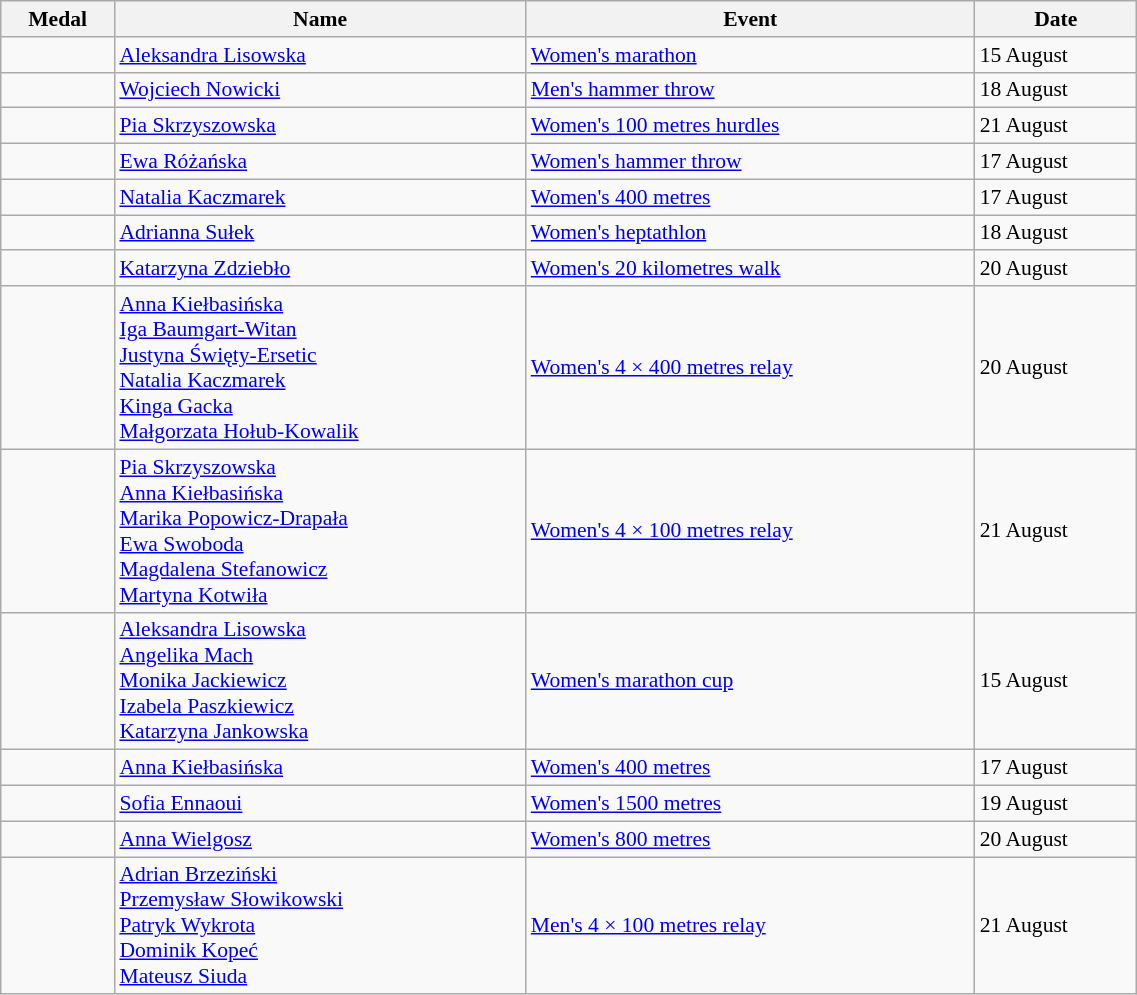<table class="wikitable" style="font-size:90%" width=60%>
<tr>
<th>Medal</th>
<th>Name</th>
<th>Event</th>
<th>Date</th>
</tr>
<tr>
<td></td>
<td><a href='#'>Aleksandra Lisowska</a></td>
<td><a href='#'>Women's marathon</a></td>
<td>15 August</td>
</tr>
<tr>
<td></td>
<td><a href='#'>Wojciech Nowicki</a></td>
<td><a href='#'>Men's hammer throw</a></td>
<td>18 August</td>
</tr>
<tr>
<td></td>
<td><a href='#'>Pia Skrzyszowska</a></td>
<td><a href='#'>Women's 100 metres hurdles</a></td>
<td>21 August</td>
</tr>
<tr>
<td></td>
<td><a href='#'>Ewa Różańska</a></td>
<td><a href='#'>Women's hammer throw</a></td>
<td>17 August</td>
</tr>
<tr>
<td></td>
<td><a href='#'>Natalia Kaczmarek</a></td>
<td><a href='#'>Women's 400 metres</a></td>
<td>17 August</td>
</tr>
<tr>
<td></td>
<td><a href='#'>Adrianna Sułek</a></td>
<td><a href='#'>Women's heptathlon</a></td>
<td>18 August</td>
</tr>
<tr>
<td></td>
<td><a href='#'>Katarzyna Zdziebło</a></td>
<td><a href='#'>Women's 20 kilometres walk</a></td>
<td>20 August</td>
</tr>
<tr>
<td></td>
<td><a href='#'>Anna Kiełbasińska</a><br> <a href='#'>Iga Baumgart-Witan</a><br> <a href='#'>Justyna Święty-Ersetic</a><br> <a href='#'>Natalia Kaczmarek</a><br><a href='#'>Kinga Gacka</a><br> <a href='#'>Małgorzata Hołub-Kowalik</a></td>
<td><a href='#'>Women's 4 × 400 metres relay</a></td>
<td>20 August</td>
</tr>
<tr>
<td></td>
<td><a href='#'>Pia Skrzyszowska</a> <br> <a href='#'>Anna Kiełbasińska</a><br> <a href='#'>Marika Popowicz-Drapała</a><br> <a href='#'>Ewa Swoboda</a><br> <a href='#'>Magdalena Stefanowicz</a><br><a href='#'>Martyna Kotwiła</a></td>
<td><a href='#'>Women's 4 × 100 metres relay</a></td>
<td>21 August</td>
</tr>
<tr>
<td></td>
<td><a href='#'>Aleksandra Lisowska</a><br><a href='#'>Angelika Mach</a><br><a href='#'>Monika Jackiewicz</a><br><a href='#'>Izabela Paszkiewicz</a><br><a href='#'>Katarzyna Jankowska</a></td>
<td><a href='#'>Women's marathon cup</a></td>
<td>15 August</td>
</tr>
<tr>
<td></td>
<td><a href='#'>Anna Kiełbasińska</a></td>
<td><a href='#'>Women's 400 metres</a></td>
<td>17 August</td>
</tr>
<tr>
<td></td>
<td><a href='#'>Sofia Ennaoui</a></td>
<td><a href='#'>Women's 1500 metres</a></td>
<td>19 August</td>
</tr>
<tr>
<td></td>
<td><a href='#'>Anna Wielgosz</a></td>
<td><a href='#'>Women's 800 metres</a></td>
<td>20 August</td>
</tr>
<tr>
<td></td>
<td><a href='#'>Adrian Brzeziński</a><br> <a href='#'>Przemysław Słowikowski</a><br> <a href='#'>Patryk Wykrota</a><br> <a href='#'>Dominik Kopeć</a><br> <a href='#'>Mateusz Siuda</a></td>
<td><a href='#'>Men's 4 × 100 metres relay</a></td>
<td>21 August</td>
</tr>
</table>
